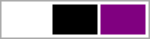<table style=" width: 100px; border: 1px solid #aaaaaa">
<tr>
<td style="background-color:white"> </td>
<td style="background-color:black"> </td>
<td style="background-color:purple"> </td>
</tr>
</table>
